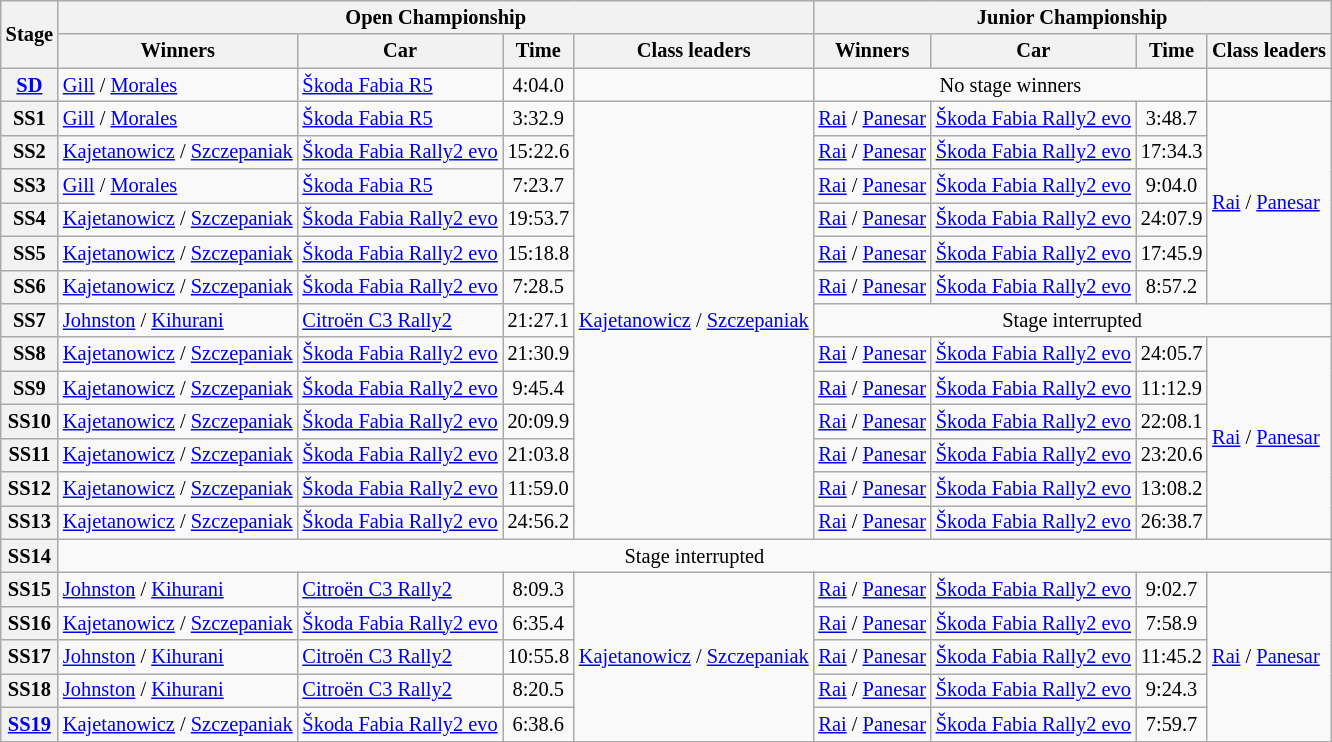<table class="wikitable" style="font-size:85%">
<tr>
<th rowspan="2">Stage</th>
<th colspan="4">Open Championship</th>
<th colspan="4">Junior Championship</th>
</tr>
<tr>
<th>Winners</th>
<th>Car</th>
<th>Time</th>
<th>Class leaders</th>
<th>Winners</th>
<th>Car</th>
<th>Time</th>
<th>Class leaders</th>
</tr>
<tr>
<th><a href='#'>SD</a></th>
<td><a href='#'>Gill</a> / <a href='#'>Morales</a></td>
<td><a href='#'>Škoda Fabia R5</a></td>
<td align="center">4:04.0</td>
<td></td>
<td colspan="3" align="center">No stage winners</td>
<td></td>
</tr>
<tr>
<th>SS1</th>
<td><a href='#'>Gill</a> / <a href='#'>Morales</a></td>
<td><a href='#'>Škoda Fabia R5</a></td>
<td align="center">3:32.9</td>
<td rowspan="13"><a href='#'>Kajetanowicz</a> / <a href='#'>Szczepaniak</a></td>
<td><a href='#'>Rai</a> / <a href='#'>Panesar</a></td>
<td><a href='#'>Škoda Fabia Rally2 evo</a></td>
<td align="center">3:48.7</td>
<td rowspan="6"><a href='#'>Rai</a> / <a href='#'>Panesar</a></td>
</tr>
<tr>
<th>SS2</th>
<td><a href='#'>Kajetanowicz</a> / <a href='#'>Szczepaniak</a></td>
<td><a href='#'>Škoda Fabia Rally2 evo</a></td>
<td align="center">15:22.6</td>
<td><a href='#'>Rai</a> / <a href='#'>Panesar</a></td>
<td><a href='#'>Škoda Fabia Rally2 evo</a></td>
<td align="center">17:34.3</td>
</tr>
<tr>
<th>SS3</th>
<td><a href='#'>Gill</a> / <a href='#'>Morales</a></td>
<td><a href='#'>Škoda Fabia R5</a></td>
<td align="center">7:23.7</td>
<td><a href='#'>Rai</a> / <a href='#'>Panesar</a></td>
<td><a href='#'>Škoda Fabia Rally2 evo</a></td>
<td align="center">9:04.0</td>
</tr>
<tr>
<th>SS4</th>
<td><a href='#'>Kajetanowicz</a> / <a href='#'>Szczepaniak</a></td>
<td><a href='#'>Škoda Fabia Rally2 evo</a></td>
<td align="center">19:53.7</td>
<td><a href='#'>Rai</a> / <a href='#'>Panesar</a></td>
<td><a href='#'>Škoda Fabia Rally2 evo</a></td>
<td align="center">24:07.9</td>
</tr>
<tr>
<th>SS5</th>
<td><a href='#'>Kajetanowicz</a> / <a href='#'>Szczepaniak</a></td>
<td><a href='#'>Škoda Fabia Rally2 evo</a></td>
<td align="center">15:18.8</td>
<td><a href='#'>Rai</a> / <a href='#'>Panesar</a></td>
<td><a href='#'>Škoda Fabia Rally2 evo</a></td>
<td align="center">17:45.9</td>
</tr>
<tr>
<th>SS6</th>
<td><a href='#'>Kajetanowicz</a> / <a href='#'>Szczepaniak</a></td>
<td><a href='#'>Škoda Fabia Rally2 evo</a></td>
<td align="center">7:28.5</td>
<td><a href='#'>Rai</a> / <a href='#'>Panesar</a></td>
<td><a href='#'>Škoda Fabia Rally2 evo</a></td>
<td align="center">8:57.2</td>
</tr>
<tr>
<th>SS7</th>
<td><a href='#'>Johnston</a> / <a href='#'>Kihurani</a></td>
<td><a href='#'>Citroën C3 Rally2</a></td>
<td align="center">21:27.1</td>
<td colspan="4" align="center">Stage interrupted</td>
</tr>
<tr>
<th>SS8</th>
<td><a href='#'>Kajetanowicz</a> / <a href='#'>Szczepaniak</a></td>
<td><a href='#'>Škoda Fabia Rally2 evo</a></td>
<td align="center">21:30.9</td>
<td><a href='#'>Rai</a> / <a href='#'>Panesar</a></td>
<td><a href='#'>Škoda Fabia Rally2 evo</a></td>
<td align="center">24:05.7</td>
<td rowspan="6"><a href='#'>Rai</a> / <a href='#'>Panesar</a></td>
</tr>
<tr>
<th>SS9</th>
<td><a href='#'>Kajetanowicz</a> / <a href='#'>Szczepaniak</a></td>
<td><a href='#'>Škoda Fabia Rally2 evo</a></td>
<td align="center">9:45.4</td>
<td><a href='#'>Rai</a> / <a href='#'>Panesar</a></td>
<td><a href='#'>Škoda Fabia Rally2 evo</a></td>
<td align="center">11:12.9</td>
</tr>
<tr>
<th>SS10</th>
<td><a href='#'>Kajetanowicz</a> / <a href='#'>Szczepaniak</a></td>
<td><a href='#'>Škoda Fabia Rally2 evo</a></td>
<td align="center">20:09.9</td>
<td><a href='#'>Rai</a> / <a href='#'>Panesar</a></td>
<td><a href='#'>Škoda Fabia Rally2 evo</a></td>
<td align="center">22:08.1</td>
</tr>
<tr>
<th>SS11</th>
<td><a href='#'>Kajetanowicz</a> / <a href='#'>Szczepaniak</a></td>
<td><a href='#'>Škoda Fabia Rally2 evo</a></td>
<td align="center">21:03.8</td>
<td><a href='#'>Rai</a> / <a href='#'>Panesar</a></td>
<td><a href='#'>Škoda Fabia Rally2 evo</a></td>
<td align="center">23:20.6</td>
</tr>
<tr>
<th>SS12</th>
<td><a href='#'>Kajetanowicz</a> / <a href='#'>Szczepaniak</a></td>
<td><a href='#'>Škoda Fabia Rally2 evo</a></td>
<td align="center">11:59.0</td>
<td><a href='#'>Rai</a> / <a href='#'>Panesar</a></td>
<td><a href='#'>Škoda Fabia Rally2 evo</a></td>
<td align="center">13:08.2</td>
</tr>
<tr>
<th>SS13</th>
<td><a href='#'>Kajetanowicz</a> / <a href='#'>Szczepaniak</a></td>
<td><a href='#'>Škoda Fabia Rally2 evo</a></td>
<td align="center">24:56.2</td>
<td><a href='#'>Rai</a> / <a href='#'>Panesar</a></td>
<td><a href='#'>Škoda Fabia Rally2 evo</a></td>
<td align="center">26:38.7</td>
</tr>
<tr>
<th>SS14</th>
<td colspan="8" align="center">Stage interrupted</td>
</tr>
<tr>
<th>SS15</th>
<td><a href='#'>Johnston</a> / <a href='#'>Kihurani</a></td>
<td><a href='#'>Citroën C3 Rally2</a></td>
<td align="center">8:09.3</td>
<td rowspan="5"><a href='#'>Kajetanowicz</a> / <a href='#'>Szczepaniak</a></td>
<td><a href='#'>Rai</a> / <a href='#'>Panesar</a></td>
<td><a href='#'>Škoda Fabia Rally2 evo</a></td>
<td align="center">9:02.7</td>
<td rowspan="6"><a href='#'>Rai</a> / <a href='#'>Panesar</a></td>
</tr>
<tr>
<th>SS16</th>
<td><a href='#'>Kajetanowicz</a> / <a href='#'>Szczepaniak</a></td>
<td><a href='#'>Škoda Fabia Rally2 evo</a></td>
<td align="center">6:35.4</td>
<td><a href='#'>Rai</a> / <a href='#'>Panesar</a></td>
<td><a href='#'>Škoda Fabia Rally2 evo</a></td>
<td align="center">7:58.9</td>
</tr>
<tr>
<th>SS17</th>
<td><a href='#'>Johnston</a> / <a href='#'>Kihurani</a></td>
<td><a href='#'>Citroën C3 Rally2</a></td>
<td align="center">10:55.8</td>
<td><a href='#'>Rai</a> / <a href='#'>Panesar</a></td>
<td><a href='#'>Škoda Fabia Rally2 evo</a></td>
<td align="center">11:45.2</td>
</tr>
<tr>
<th>SS18</th>
<td><a href='#'>Johnston</a> / <a href='#'>Kihurani</a></td>
<td><a href='#'>Citroën C3 Rally2</a></td>
<td align="center">8:20.5</td>
<td><a href='#'>Rai</a> / <a href='#'>Panesar</a></td>
<td><a href='#'>Škoda Fabia Rally2 evo</a></td>
<td align="center">9:24.3</td>
</tr>
<tr>
<th><a href='#'>SS19</a></th>
<td><a href='#'>Kajetanowicz</a> / <a href='#'>Szczepaniak</a></td>
<td><a href='#'>Škoda Fabia Rally2 evo</a></td>
<td align="center">6:38.6</td>
<td><a href='#'>Rai</a> / <a href='#'>Panesar</a></td>
<td><a href='#'>Škoda Fabia Rally2 evo</a></td>
<td align="center">7:59.7</td>
</tr>
<tr>
</tr>
</table>
